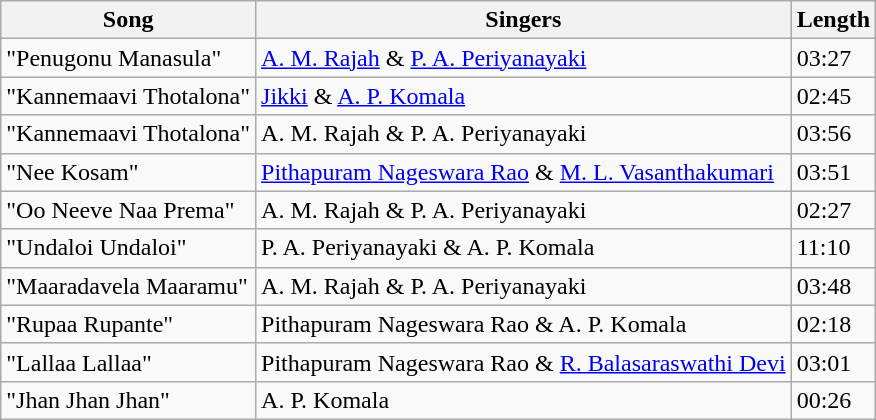<table class="wikitable">
<tr>
<th>Song</th>
<th>Singers</th>
<th>Length</th>
</tr>
<tr>
<td>"Penugonu Manasula"</td>
<td><a href='#'>A. M. Rajah</a> & <a href='#'>P. A. Periyanayaki</a></td>
<td>03:27</td>
</tr>
<tr>
<td>"Kannemaavi Thotalona"</td>
<td><a href='#'>Jikki</a> & <a href='#'>A. P. Komala</a></td>
<td>02:45</td>
</tr>
<tr>
<td>"Kannemaavi Thotalona"</td>
<td>A. M. Rajah & P. A. Periyanayaki</td>
<td>03:56</td>
</tr>
<tr>
<td>"Nee Kosam"</td>
<td><a href='#'>Pithapuram Nageswara Rao</a> & <a href='#'>M. L. Vasanthakumari</a></td>
<td>03:51</td>
</tr>
<tr>
<td>"Oo Neeve Naa Prema"</td>
<td>A. M. Rajah & P. A. Periyanayaki</td>
<td>02:27</td>
</tr>
<tr>
<td>"Undaloi Undaloi"</td>
<td>P. A. Periyanayaki & A. P. Komala</td>
<td>11:10</td>
</tr>
<tr>
<td>"Maaradavela Maaramu"</td>
<td>A. M. Rajah & P. A. Periyanayaki</td>
<td>03:48</td>
</tr>
<tr>
<td>"Rupaa Rupante"</td>
<td>Pithapuram Nageswara Rao & A. P. Komala</td>
<td>02:18</td>
</tr>
<tr>
<td>"Lallaa Lallaa"</td>
<td>Pithapuram Nageswara Rao & <a href='#'>R. Balasaraswathi Devi</a></td>
<td>03:01</td>
</tr>
<tr>
<td>"Jhan Jhan Jhan"</td>
<td>A. P. Komala</td>
<td>00:26</td>
</tr>
</table>
